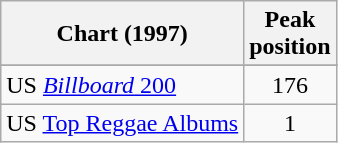<table class="wikitable sortable">
<tr>
<th>Chart (1997)</th>
<th>Peak<br>position</th>
</tr>
<tr>
</tr>
<tr>
</tr>
<tr>
</tr>
<tr>
</tr>
<tr>
</tr>
<tr>
</tr>
<tr>
<td>US <a href='#'><em>Billboard</em> 200</a></td>
<td align="center">176</td>
</tr>
<tr>
<td>US <a href='#'>Top Reggae Albums</a></td>
<td align="center">1</td>
</tr>
</table>
